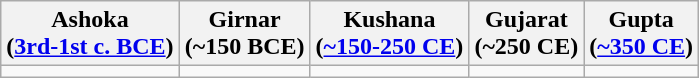<table class="wikitable">
<tr>
<th>Ashoka<br>(<a href='#'>3rd-1st c. BCE</a>)</th>
<th>Girnar<br>(~150 BCE)</th>
<th>Kushana<br>(<a href='#'>~150-250 CE</a>)</th>
<th>Gujarat<br>(~250 CE)</th>
<th>Gupta<br>(<a href='#'>~350 CE</a>)</th>
</tr>
<tr>
<td></td>
<td></td>
<td></td>
<td></td>
<td></td>
</tr>
</table>
